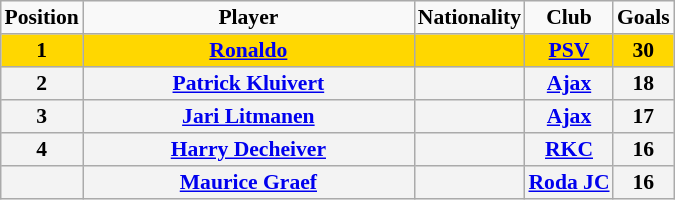<table border="2" cellpadding="2" cellspacing="0" style="margin: 0; background: #f9f9f9; border: 1px #aaa solid; border-collapse: collapse; font-size: 90%;">
<tr>
<th>Position</th>
<th style="width: 15em">Player</th>
<th>Nationality</th>
<th>Club</th>
<th>Goals</th>
</tr>
<tr>
<th bgcolor="gold">1</th>
<th bgcolor="gold"><a href='#'>Ronaldo</a></th>
<th bgcolor="gold"></th>
<th bgcolor="gold"><a href='#'>PSV</a></th>
<th bgcolor="gold">30</th>
</tr>
<tr>
<th bgcolor="F3F3F3">2</th>
<th bgcolor="F3F3F3"><a href='#'>Patrick Kluivert</a></th>
<th bgcolor="F3F3F3"></th>
<th bgcolor="F3F3F3"><a href='#'>Ajax</a></th>
<th bgcolor="F3F3F3">18</th>
</tr>
<tr>
<th bgcolor="F3F3F3">3</th>
<th bgcolor="F3F3F3"><a href='#'>Jari Litmanen</a></th>
<th bgcolor="F3F3F3"></th>
<th bgcolor="F3F3F3"><a href='#'>Ajax</a></th>
<th bgcolor="F3F3F3">17</th>
</tr>
<tr>
<th bgcolor="F3F3F3">4</th>
<th bgcolor="F3F3F3"><a href='#'>Harry Decheiver</a></th>
<th bgcolor="F3F3F3"></th>
<th bgcolor="F3F3F3"><a href='#'>RKC</a></th>
<th bgcolor="F3F3F3">16</th>
</tr>
<tr>
<th bgcolor="F3F3F3"></th>
<th bgcolor="F3F3F3"><a href='#'>Maurice Graef</a></th>
<th bgcolor="F3F3F3"></th>
<th bgcolor="F3F3F3"><a href='#'>Roda JC</a></th>
<th bgcolor="F3F3F3">16</th>
</tr>
</table>
